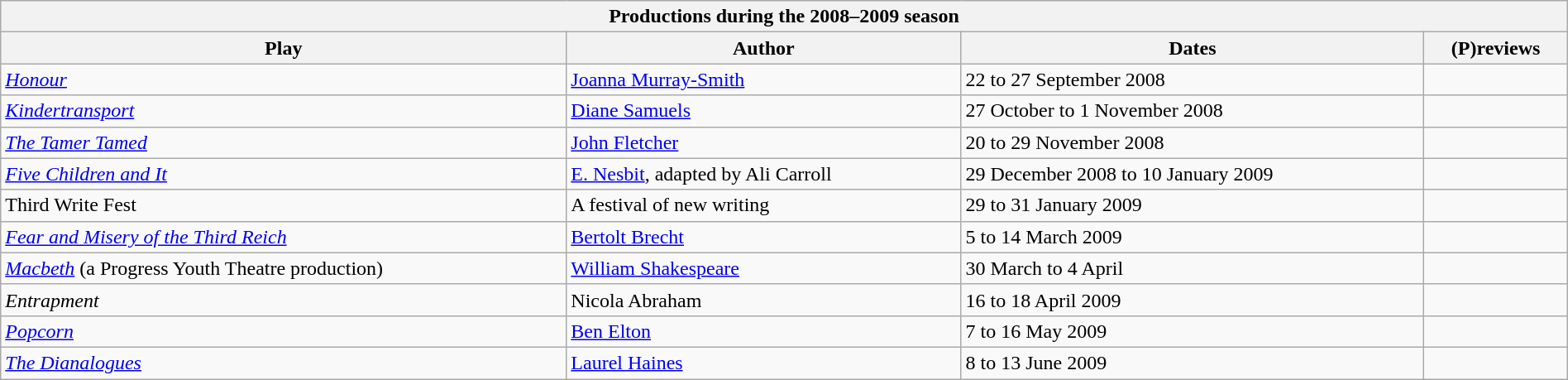<table class="wikitable collapsible collapsed" width="100%">
<tr>
<th colspan="4">Productions during the 2008–2009 season</th>
</tr>
<tr>
<th>Play</th>
<th>Author</th>
<th>Dates</th>
<th>(P)reviews</th>
</tr>
<tr>
<td><em><a href='#'>Honour</a></em></td>
<td><a href='#'>Joanna Murray-Smith</a></td>
<td>22 to 27 September 2008</td>
<td></td>
</tr>
<tr>
<td><em><a href='#'>Kindertransport</a></em></td>
<td><a href='#'>Diane Samuels</a></td>
<td>27 October to 1 November 2008</td>
<td> </td>
</tr>
<tr>
<td><em><a href='#'>The Tamer Tamed</a></em></td>
<td><a href='#'>John Fletcher</a></td>
<td>20 to 29 November 2008</td>
<td></td>
</tr>
<tr>
<td><em><a href='#'>Five Children and It</a></em></td>
<td><a href='#'>E. Nesbit</a>, adapted by Ali Carroll</td>
<td>29 December 2008 to 10 January 2009</td>
<td> </td>
</tr>
<tr>
<td>Third Write Fest</td>
<td>A festival of new writing</td>
<td>29 to 31 January 2009</td>
<td></td>
</tr>
<tr>
<td><em><a href='#'>Fear and Misery of the Third Reich</a></em></td>
<td><a href='#'>Bertolt Brecht</a></td>
<td>5 to 14 March 2009</td>
<td></td>
</tr>
<tr>
<td><em><a href='#'>Macbeth</a></em> (a Progress Youth Theatre production)</td>
<td><a href='#'>William Shakespeare</a></td>
<td>30 March to 4 April</td>
<td></td>
</tr>
<tr>
<td><em>Entrapment</em></td>
<td>Nicola Abraham</td>
<td>16 to 18 April 2009</td>
<td></td>
</tr>
<tr>
<td><em><a href='#'>Popcorn</a></em></td>
<td><a href='#'>Ben Elton</a></td>
<td>7 to 16 May 2009</td>
<td></td>
</tr>
<tr>
<td><em><a href='#'>The Dianalogues</a></em></td>
<td><a href='#'>Laurel Haines</a></td>
<td>8 to 13 June 2009</td>
<td></td>
</tr>
</table>
